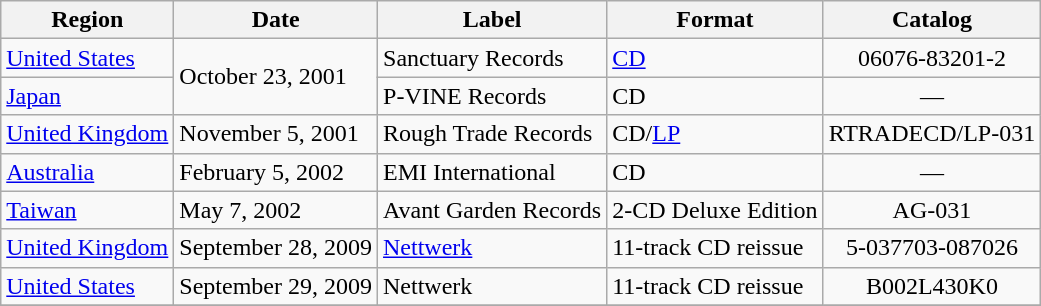<table class="wikitable">
<tr>
<th>Region</th>
<th>Date</th>
<th>Label</th>
<th>Format</th>
<th>Catalog</th>
</tr>
<tr>
<td><a href='#'>United States</a></td>
<td rowspan="2">October 23, 2001</td>
<td>Sanctuary Records</td>
<td><a href='#'>CD</a></td>
<td align="center">06076-83201-2</td>
</tr>
<tr>
<td><a href='#'>Japan</a></td>
<td>P-VINE Records</td>
<td>CD</td>
<td align="center">—</td>
</tr>
<tr>
<td><a href='#'>United Kingdom</a></td>
<td>November 5, 2001</td>
<td>Rough Trade Records</td>
<td>CD/<a href='#'>LP</a></td>
<td align="center">RTRADECD/LP-031</td>
</tr>
<tr>
<td><a href='#'>Australia</a></td>
<td>February 5, 2002</td>
<td>EMI International</td>
<td>CD</td>
<td align="center">—</td>
</tr>
<tr>
<td><a href='#'>Taiwan</a></td>
<td>May 7, 2002</td>
<td>Avant Garden Records</td>
<td>2-CD Deluxe Edition</td>
<td align="center">AG-031</td>
</tr>
<tr>
<td><a href='#'>United Kingdom</a></td>
<td>September 28, 2009</td>
<td><a href='#'>Nettwerk</a></td>
<td>11-track CD reissue</td>
<td align="center">5-037703-087026</td>
</tr>
<tr>
<td><a href='#'>United States</a></td>
<td>September 29, 2009</td>
<td>Nettwerk</td>
<td>11-track CD reissue</td>
<td align="center">B002L430K0</td>
</tr>
<tr>
</tr>
</table>
